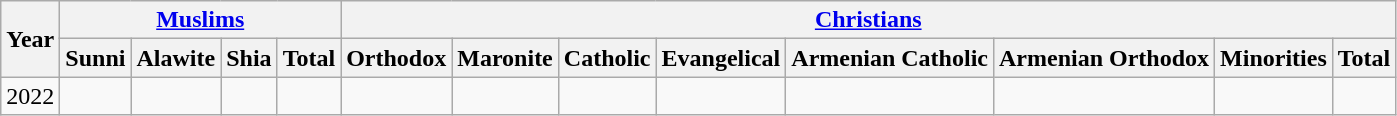<table class="wikitable">
<tr>
<th rowspan="2">Year</th>
<th colspan="4"><a href='#'>Muslims</a></th>
<th colspan="8"><a href='#'>Christians</a></th>
</tr>
<tr>
<th>Sunni</th>
<th>Alawite</th>
<th>Shia</th>
<th>Total</th>
<th>Orthodox</th>
<th>Maronite</th>
<th>Catholic</th>
<th>Evangelical</th>
<th>Armenian Catholic</th>
<th>Armenian Orthodox</th>
<th>Minorities</th>
<th>Total</th>
</tr>
<tr>
<td>2022</td>
<td></td>
<td></td>
<td></td>
<td></td>
<td></td>
<td></td>
<td></td>
<td></td>
<td></td>
<td></td>
<td></td>
<td></td>
</tr>
</table>
